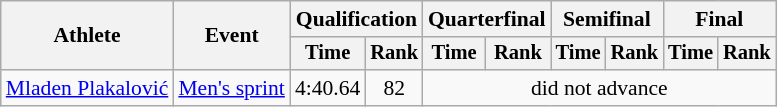<table class="wikitable" style="font-size:90%">
<tr>
<th rowspan="2">Athlete</th>
<th rowspan="2">Event</th>
<th colspan="2">Qualification</th>
<th colspan="2">Quarterfinal</th>
<th colspan="2">Semifinal</th>
<th colspan="2">Final</th>
</tr>
<tr style="font-size:95%">
<th>Time</th>
<th>Rank</th>
<th>Time</th>
<th>Rank</th>
<th>Time</th>
<th>Rank</th>
<th>Time</th>
<th>Rank</th>
</tr>
<tr align=center>
<td align=left><a href='#'>Mladen Plakalović</a></td>
<td align=left><a href='#'>Men's sprint</a></td>
<td>4:40.64</td>
<td>82</td>
<td colspan=6>did not advance</td>
</tr>
</table>
